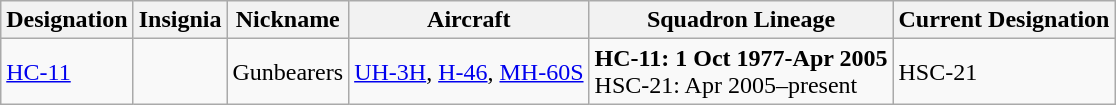<table class="wikitable">
<tr>
<th>Designation</th>
<th>Insignia</th>
<th>Nickname</th>
<th>Aircraft</th>
<th>Squadron Lineage</th>
<th>Current Designation</th>
</tr>
<tr>
<td><a href='#'>HC-11</a></td>
<td></td>
<td>Gunbearers</td>
<td><a href='#'>UH-3H</a>, <a href='#'>H-46</a>, <a href='#'>MH-60S</a></td>
<td style="white-space: nowrap;"><strong>HC-11: 1 Oct 1977-Apr 2005</strong><br>HSC-21: Apr 2005–present</td>
<td>HSC-21</td>
</tr>
</table>
